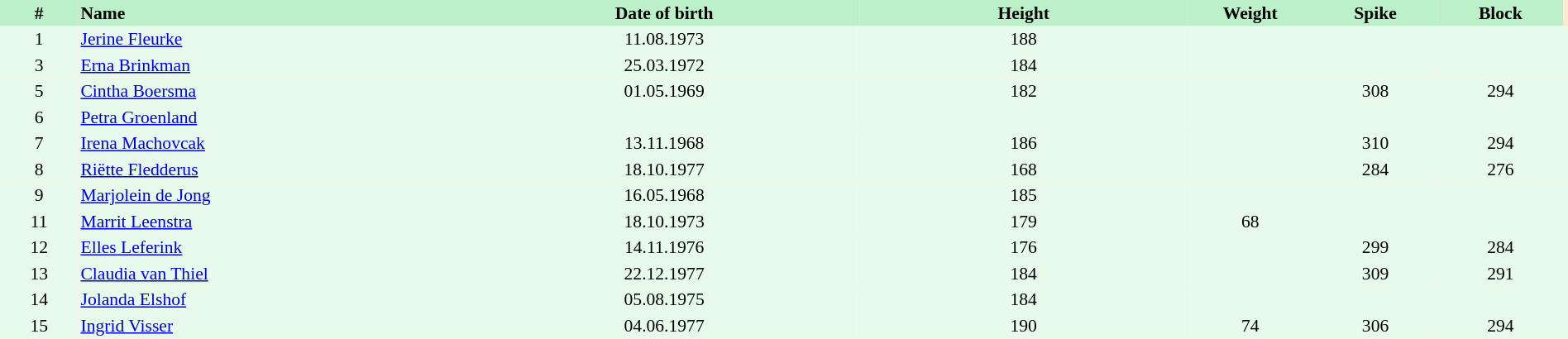<table border=0 cellpadding=2 cellspacing=0  |- bgcolor=#FFECCE style="text-align:center; font-size:90%;" width=100%>
<tr bgcolor=#BBF0C9>
<th width=5%>#</th>
<th width=25% align=left>Name</th>
<th width=25%>Date of birth</th>
<th width=21%>Height</th>
<th width=8%>Weight</th>
<th width=8%>Spike</th>
<th width=8%>Block</th>
</tr>
<tr bgcolor=#E7FAEC>
<td>1</td>
<td align=left><a href='#'>Jerine Fleurke</a></td>
<td>11.08.1973</td>
<td>188</td>
<td></td>
<td></td>
<td></td>
<td></td>
</tr>
<tr bgcolor=#E7FAEC>
<td>3</td>
<td align=left><a href='#'>Erna Brinkman</a></td>
<td>25.03.1972</td>
<td>184</td>
<td></td>
<td></td>
<td></td>
<td></td>
</tr>
<tr bgcolor=#E7FAEC>
<td>5</td>
<td align=left><a href='#'>Cintha Boersma</a></td>
<td>01.05.1969</td>
<td>182</td>
<td></td>
<td>308</td>
<td>294</td>
<td></td>
</tr>
<tr bgcolor=#E7FAEC>
<td>6</td>
<td align=left><a href='#'>Petra Groenland</a></td>
<td></td>
<td></td>
<td></td>
<td></td>
<td></td>
<td></td>
</tr>
<tr bgcolor=#E7FAEC>
<td>7</td>
<td align=left><a href='#'>Irena Machovcak</a></td>
<td>13.11.1968</td>
<td>186</td>
<td></td>
<td>310</td>
<td>294</td>
<td></td>
</tr>
<tr bgcolor=#E7FAEC>
<td>8</td>
<td align=left><a href='#'>Riëtte Fledderus</a></td>
<td>18.10.1977</td>
<td>168</td>
<td></td>
<td>284</td>
<td>276</td>
<td></td>
</tr>
<tr bgcolor=#E7FAEC>
<td>9</td>
<td align=left><a href='#'>Marjolein de Jong</a></td>
<td>16.05.1968</td>
<td>185</td>
<td></td>
<td></td>
<td></td>
<td></td>
</tr>
<tr bgcolor=#E7FAEC>
<td>11</td>
<td align=left><a href='#'>Marrit Leenstra</a></td>
<td>18.10.1973</td>
<td>179</td>
<td>68</td>
<td></td>
<td></td>
<td></td>
</tr>
<tr bgcolor=#E7FAEC>
<td>12</td>
<td align=left><a href='#'>Elles Leferink</a></td>
<td>14.11.1976</td>
<td>176</td>
<td></td>
<td>299</td>
<td>284</td>
<td></td>
</tr>
<tr bgcolor=#E7FAEC>
<td>13</td>
<td align=left><a href='#'>Claudia van Thiel</a></td>
<td>22.12.1977</td>
<td>184</td>
<td></td>
<td>309</td>
<td>291</td>
<td></td>
</tr>
<tr bgcolor=#E7FAEC>
<td>14</td>
<td align=left><a href='#'>Jolanda Elshof</a></td>
<td>05.08.1975</td>
<td>184</td>
<td></td>
<td></td>
<td></td>
<td></td>
</tr>
<tr bgcolor=#E7FAEC>
<td>15</td>
<td align=left><a href='#'>Ingrid Visser</a></td>
<td>04.06.1977</td>
<td>190</td>
<td>74</td>
<td>306</td>
<td>294</td>
<td></td>
</tr>
</table>
